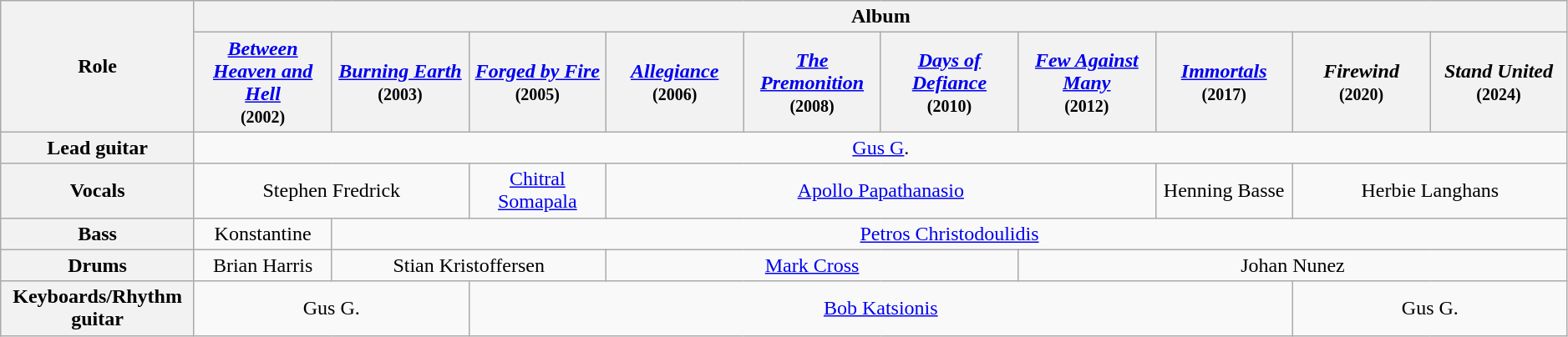<table class="wikitable" style="text-align:center; width:99%;">
<tr>
<th rowspan="2" style="width:10%;">Role</th>
<th colspan="10" style="text-align:center;">Album</th>
</tr>
<tr>
<th style="text-align:center; width:8%;"><em><a href='#'>Between Heaven and Hell</a></em><br><small>(2002)</small></th>
<th style="text-align:center; width:8%;"><em><a href='#'>Burning Earth</a></em><br><small>(2003)</small></th>
<th style="text-align:center; width:8%;"><em><a href='#'>Forged by Fire</a></em><br><small>(2005)</small></th>
<th style="text-align:center; width:8%;"><em><a href='#'>Allegiance</a></em><br><small>(2006)</small></th>
<th style="text-align:center; width:8%;"><em><a href='#'>The Premonition</a></em><br><small>(2008)</small></th>
<th style="text-align:center; width:8%;"><em><a href='#'>Days of Defiance</a></em><br><small>(2010)</small></th>
<th style="text-align:center; width:8%;"><em><a href='#'>Few Against Many</a></em><br><small>(2012)</small></th>
<th style="text-align:center; width:8%;"><em><a href='#'>Immortals</a></em><br><small>(2017)</small></th>
<th style="text-align:center; width:8%;"><em>Firewind</em><br><small>(2020)</small></th>
<th style="text-align:center; width:8%;"><em>Stand United</em><br><small>(2024)</small></th>
</tr>
<tr>
<th>Lead guitar</th>
<td colspan="10"><a href='#'>Gus G</a>.</td>
</tr>
<tr>
<th>Vocals</th>
<td colspan="2">Stephen Fredrick</td>
<td><a href='#'>Chitral Somapala</a></td>
<td colspan="4"><a href='#'>Apollo Papathanasio</a></td>
<td>Henning Basse</td>
<td colspan="2">Herbie Langhans</td>
</tr>
<tr>
<th>Bass</th>
<td>Konstantine</td>
<td colspan="9"><a href='#'>Petros Christodoulidis</a></td>
</tr>
<tr>
<th>Drums</th>
<td>Brian Harris</td>
<td colspan="2">Stian Kristoffersen</td>
<td colspan="3"><a href='#'>Mark Cross</a></td>
<td colspan="4">Johan Nunez</td>
</tr>
<tr>
<th>Keyboards/Rhythm guitar</th>
<td colspan="2">Gus G.</td>
<td colspan="6"><a href='#'>Bob Katsionis</a></td>
<td colspan="2">Gus G.</td>
</tr>
</table>
